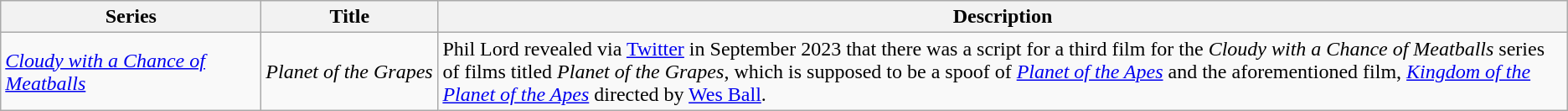<table class="wikitable">
<tr>
<th style="width:150pt;">Series</th>
<th style="width:100pt;">Title</th>
<th>Description</th>
</tr>
<tr>
<td><a href='#'><em>Cloudy with a Chance of Meatballs</em></a></td>
<td><em>Planet of the Grapes</em></td>
<td>Phil Lord revealed via <a href='#'>Twitter</a> in September 2023 that there was a script for a third film for the <em>Cloudy with a Chance of Meatballs</em> series of films titled <em>Planet of the Grapes</em>, which is supposed to be a spoof of <em><a href='#'>Planet of the Apes</a></em> and the aforementioned  film, <em><a href='#'>Kingdom of the Planet of the Apes</a></em> directed by <a href='#'>Wes Ball</a>.</td>
</tr>
</table>
